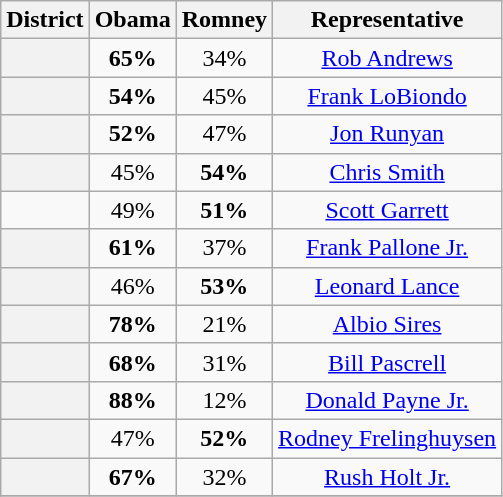<table class=wikitable>
<tr>
<th>District</th>
<th>Obama</th>
<th>Romney</th>
<th>Representative</th>
</tr>
<tr align=center>
<th></th>
<td><strong>65%</strong></td>
<td>34%</td>
<td><a href='#'>Rob Andrews</a></td>
</tr>
<tr align=center>
<th></th>
<td><strong>54%</strong></td>
<td>45%</td>
<td><a href='#'>Frank LoBiondo</a></td>
</tr>
<tr align=center>
<th></th>
<td><strong>52%</strong></td>
<td>47%</td>
<td><a href='#'>Jon Runyan</a></td>
</tr>
<tr align=center>
<th></th>
<td>45%</td>
<td><strong>54%</strong></td>
<td><a href='#'>Chris Smith</a></td>
</tr>
<tr align=center>
<td></td>
<td>49%</td>
<td><strong>51%</strong></td>
<td><a href='#'>Scott Garrett</a></td>
</tr>
<tr align=center>
<th></th>
<td><strong>61%</strong></td>
<td>37%</td>
<td><a href='#'>Frank Pallone Jr.</a></td>
</tr>
<tr align=center>
<th></th>
<td>46%</td>
<td><strong>53%</strong></td>
<td><a href='#'>Leonard Lance</a></td>
</tr>
<tr align=center>
<th></th>
<td><strong>78%</strong></td>
<td>21%</td>
<td><a href='#'>Albio Sires</a></td>
</tr>
<tr align=center>
<th></th>
<td><strong>68%</strong></td>
<td>31%</td>
<td><a href='#'>Bill Pascrell</a></td>
</tr>
<tr align=center>
<th></th>
<td><strong>88%</strong></td>
<td>12%</td>
<td><a href='#'>Donald Payne Jr.</a></td>
</tr>
<tr align=center>
<th></th>
<td>47%</td>
<td><strong>52%</strong></td>
<td><a href='#'>Rodney Frelinghuysen</a></td>
</tr>
<tr align=center>
<th></th>
<td><strong>67%</strong></td>
<td>32%</td>
<td><a href='#'>Rush Holt Jr.</a></td>
</tr>
<tr align=center>
</tr>
</table>
